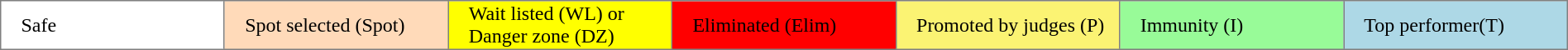<table border="2" style="margin:1em auto; border:1px solid gray; border-collapse:collapse;">
<tr>
<td style="background:white; padding-left: 1em;" width="10%">Safe</td>
<td style="background:peachpuff; padding-left: 1em;" width="10%">Spot selected (Spot)</td>
<td style="background:yellow; padding-left: 1em;" width="10%">Wait listed (WL) or<br> Danger zone (DZ)</td>
<td style="background:red; padding-left: 1em;" width="10%">Eliminated (Elim)</td>
<td style="background:#FBF373; padding-left: 1em;" width="10%">Promoted by judges (P)</td>
<td style="background:palegreen; padding-left: 1em;" width="10%">Immunity (I)</td>
<td style="background:lightblue; padding-left: 1em;" width="10%">Top performer(T)</td>
</tr>
</table>
